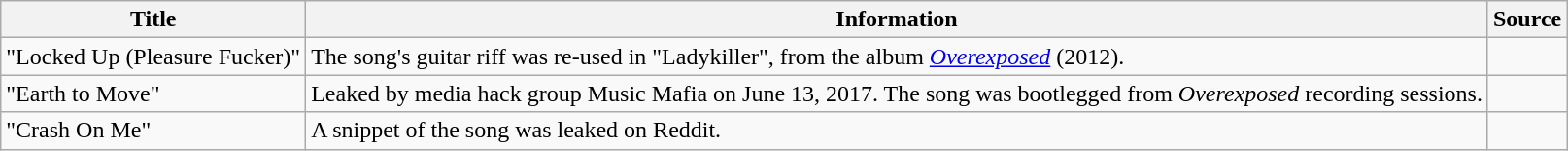<table class="wikitable sortable">
<tr>
<th>Title</th>
<th>Information</th>
<th>Source</th>
</tr>
<tr>
<td>"Locked Up (Pleasure Fucker)"</td>
<td>The song's guitar riff was re-used in "Ladykiller", from the album <em><a href='#'>Overexposed</a></em> (2012).</td>
<td></td>
</tr>
<tr>
<td>"Earth to Move"</td>
<td>Leaked by media hack group Music Mafia on June 13, 2017. The song was bootlegged from <em>Overexposed</em> recording sessions.</td>
<td></td>
</tr>
<tr>
<td>"Crash On Me"</td>
<td>A snippet of the song was leaked on Reddit.</td>
<td></td>
</tr>
</table>
